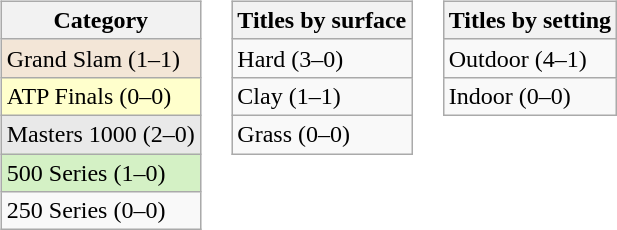<table>
<tr>
<td valign=top><br><table class=wikitable>
<tr>
<th>Category</th>
</tr>
<tr style="background:#f3e6d7;">
<td>Grand Slam (1–1)</td>
</tr>
<tr style="background:#ffc;">
<td>ATP Finals (0–0)</td>
</tr>
<tr style="background:#e9e9e9;">
<td>Masters 1000 (2–0)</td>
</tr>
<tr style="background:#d4f1c5;">
<td>500 Series (1–0)</td>
</tr>
<tr>
<td>250 Series (0–0)</td>
</tr>
</table>
</td>
<td valign=top><br><table class=wikitable>
<tr>
<th>Titles by surface</th>
</tr>
<tr>
<td>Hard (3–0)</td>
</tr>
<tr>
<td>Clay (1–1)</td>
</tr>
<tr>
<td>Grass (0–0)</td>
</tr>
</table>
</td>
<td valign=top><br><table class=wikitable>
<tr>
<th>Titles by setting</th>
</tr>
<tr>
<td>Outdoor (4–1)</td>
</tr>
<tr>
<td>Indoor (0–0)</td>
</tr>
</table>
</td>
</tr>
</table>
